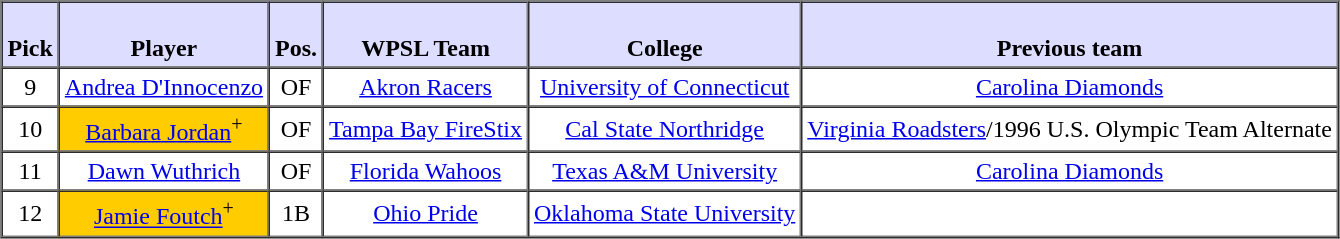<table style="text-align: center" border="1" cellpadding="3" cellspacing="0">
<tr>
<th style="background:#ddf;"><br>Pick</th>
<th style="background:#ddf;"><br>Player</th>
<th style="background:#ddf;"><br>Pos.</th>
<th style="background:#ddf;"><br>WPSL Team</th>
<th style="background:#ddf;"><br>College</th>
<th style="background:#ddf;"><br>Previous team</th>
</tr>
<tr>
<td>9</td>
<td><a href='#'>Andrea D'Innocenzo</a></td>
<td>OF</td>
<td><a href='#'>Akron Racers</a></td>
<td><a href='#'>University of Connecticut</a></td>
<td><a href='#'>Carolina Diamonds</a></td>
</tr>
<tr>
<td>10</td>
<td style="background:#FFCC00;"><a href='#'>Barbara Jordan</a><sup>+</sup></td>
<td>OF</td>
<td><a href='#'>Tampa Bay FireStix</a></td>
<td><a href='#'>Cal State Northridge</a></td>
<td><a href='#'>Virginia Roadsters</a>/1996 U.S. Olympic Team Alternate</td>
</tr>
<tr>
<td>11</td>
<td><a href='#'>Dawn Wuthrich</a></td>
<td>OF</td>
<td><a href='#'>Florida Wahoos</a></td>
<td><a href='#'>Texas A&M University</a></td>
<td><a href='#'>Carolina Diamonds</a></td>
</tr>
<tr>
<td>12</td>
<td style="background:#FFCC00;"><a href='#'>Jamie Foutch</a><sup>+</sup></td>
<td>1B</td>
<td><a href='#'>Ohio Pride</a></td>
<td><a href='#'>Oklahoma State University</a></td>
<td></td>
</tr>
</table>
